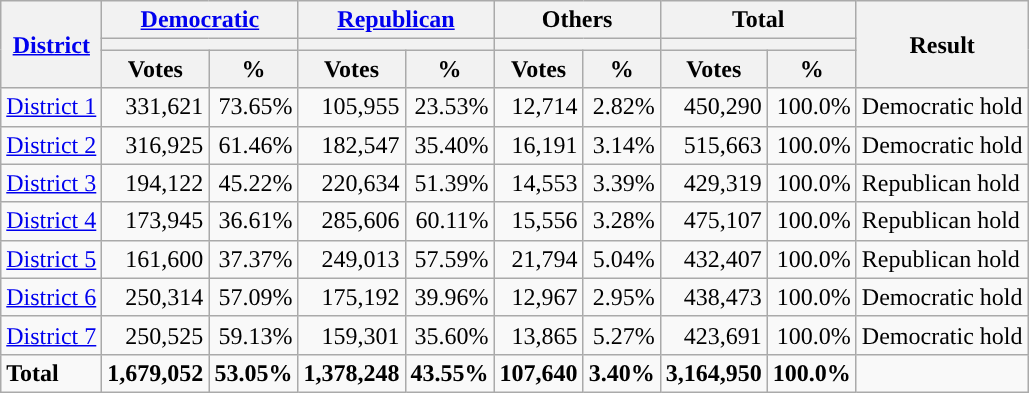<table class="wikitable plainrowheaders sortable" style="font-size:100%; text-align:right;">
<tr>
<th scope=col rowspan=3><a href='#'>District</a></th>
<th scope=col colspan=2><a href='#'>Democratic</a></th>
<th scope=col colspan=2><a href='#'>Republican</a></th>
<th scope=col colspan=2>Others</th>
<th scope=col colspan=2>Total</th>
<th scope=col rowspan=3>Result</th>
</tr>
<tr>
<th scope=col colspan=2 style="background:"></th>
<th scope=col colspan=2 style="background:"></th>
<th scope=col colspan=2></th>
<th scope=col colspan=2></th>
</tr>
<tr>
<th scope=col data-sort-type="number">Votes</th>
<th scope=col data-sort-type="number">%</th>
<th scope=col data-sort-type="number">Votes</th>
<th scope=col data-sort-type="number">%</th>
<th scope=col data-sort-type="number">Votes</th>
<th scope=col data-sort-type="number">%</th>
<th scope=col data-sort-type="number">Votes</th>
<th scope=col data-sort-type="number">%</th>
</tr>
<tr>
<td align=left><a href='#'>District 1</a></td>
<td>331,621</td>
<td>73.65%</td>
<td>105,955</td>
<td>23.53%</td>
<td>12,714</td>
<td>2.82%</td>
<td>450,290</td>
<td>100.0%</td>
<td align=left>Democratic hold</td>
</tr>
<tr>
<td align=left><a href='#'>District 2</a></td>
<td>316,925</td>
<td>61.46%</td>
<td>182,547</td>
<td>35.40%</td>
<td>16,191</td>
<td>3.14%</td>
<td>515,663</td>
<td>100.0%</td>
<td align=left>Democratic hold</td>
</tr>
<tr>
<td align=left><a href='#'>District 3</a></td>
<td>194,122</td>
<td>45.22%</td>
<td>220,634</td>
<td>51.39%</td>
<td>14,553</td>
<td>3.39%</td>
<td>429,319</td>
<td>100.0%</td>
<td align=left>Republican hold</td>
</tr>
<tr>
<td align=left><a href='#'>District 4</a></td>
<td>173,945</td>
<td>36.61%</td>
<td>285,606</td>
<td>60.11%</td>
<td>15,556</td>
<td>3.28%</td>
<td>475,107</td>
<td>100.0%</td>
<td align=left>Republican hold</td>
</tr>
<tr>
<td align=left><a href='#'>District 5</a></td>
<td>161,600</td>
<td>37.37%</td>
<td>249,013</td>
<td>57.59%</td>
<td>21,794</td>
<td>5.04%</td>
<td>432,407</td>
<td>100.0%</td>
<td align=left>Republican hold</td>
</tr>
<tr>
<td align=left><a href='#'>District 6</a></td>
<td>250,314</td>
<td>57.09%</td>
<td>175,192</td>
<td>39.96%</td>
<td>12,967</td>
<td>2.95%</td>
<td>438,473</td>
<td>100.0%</td>
<td align=left>Democratic hold</td>
</tr>
<tr>
<td align=left><a href='#'>District 7</a></td>
<td>250,525</td>
<td>59.13%</td>
<td>159,301</td>
<td>35.60%</td>
<td>13,865</td>
<td>5.27%</td>
<td>423,691</td>
<td>100.0%</td>
<td align=left>Democratic hold</td>
</tr>
<tr class="sortbottom" style="font-weight:bold">
<td align=left>Total</td>
<td>1,679,052</td>
<td>53.05%</td>
<td>1,378,248</td>
<td>43.55%</td>
<td>107,640</td>
<td>3.40%</td>
<td>3,164,950</td>
<td>100.0%</td>
<td></td>
</tr>
</table>
